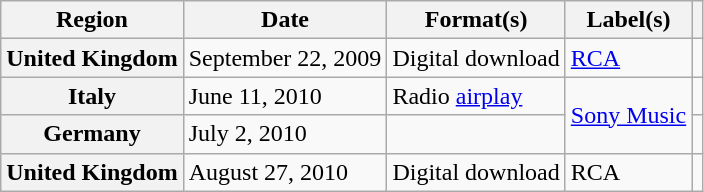<table class="wikitable sortable plainrowheaders">
<tr>
<th scope="col">Region</th>
<th scope="col">Date</th>
<th scope="col">Format(s)</th>
<th scope="col">Label(s)</th>
<th scope="col"></th>
</tr>
<tr>
<th scope="row">United Kingdom</th>
<td>September 22, 2009</td>
<td>Digital download </td>
<td><a href='#'>RCA</a></td>
<td align="center"></td>
</tr>
<tr>
<th scope="row">Italy</th>
<td>June 11, 2010</td>
<td>Radio <a href='#'>airplay</a></td>
<td rowspan="2"><a href='#'>Sony Music</a></td>
<td align="center"></td>
</tr>
<tr>
<th scope="row">Germany</th>
<td>July 2, 2010</td>
<td></td>
<td align="center"></td>
</tr>
<tr>
<th scope="row">United Kingdom</th>
<td>August 27, 2010</td>
<td>Digital download </td>
<td>RCA</td>
<td align="center"></td>
</tr>
</table>
